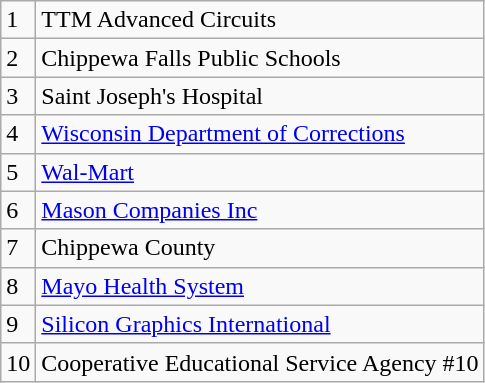<table class="wikitable" |- ! # !! Employer Name>
<tr>
<td>1</td>
<td>TTM Advanced Circuits</td>
</tr>
<tr>
<td>2</td>
<td>Chippewa Falls Public Schools</td>
</tr>
<tr>
<td>3</td>
<td>Saint Joseph's Hospital</td>
</tr>
<tr>
<td>4</td>
<td><a href='#'>Wisconsin Department of Corrections</a></td>
</tr>
<tr>
<td>5</td>
<td><a href='#'>Wal-Mart</a></td>
</tr>
<tr>
<td>6</td>
<td><a href='#'>Mason Companies Inc</a></td>
</tr>
<tr>
<td>7</td>
<td>Chippewa County</td>
</tr>
<tr>
<td>8</td>
<td><a href='#'>Mayo Health System</a></td>
</tr>
<tr>
<td>9</td>
<td><a href='#'>Silicon Graphics International</a></td>
</tr>
<tr>
<td>10</td>
<td>Cooperative Educational Service Agency #10</td>
</tr>
</table>
